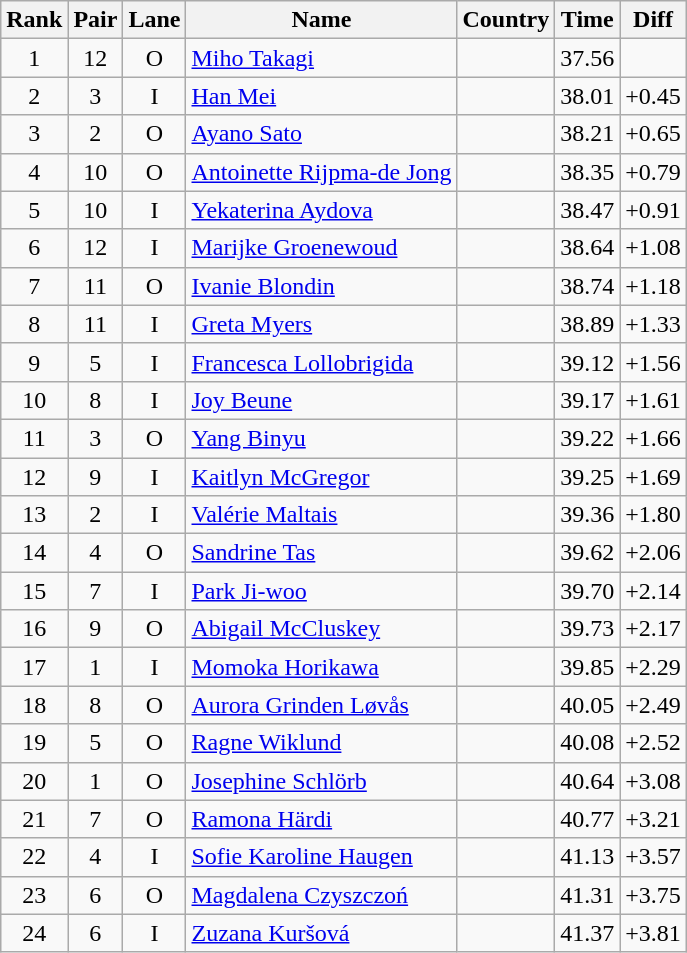<table class="wikitable sortable" style="text-align:center">
<tr>
<th>Rank</th>
<th>Pair</th>
<th>Lane</th>
<th>Name</th>
<th>Country</th>
<th>Time</th>
<th>Diff</th>
</tr>
<tr>
<td>1</td>
<td>12</td>
<td>O</td>
<td align=left><a href='#'>Miho Takagi</a></td>
<td align=left></td>
<td>37.56</td>
<td></td>
</tr>
<tr>
<td>2</td>
<td>3</td>
<td>I</td>
<td align=left><a href='#'>Han Mei</a></td>
<td align=left></td>
<td>38.01</td>
<td>+0.45</td>
</tr>
<tr>
<td>3</td>
<td>2</td>
<td>O</td>
<td align=left><a href='#'>Ayano Sato</a></td>
<td align=left></td>
<td>38.21</td>
<td>+0.65</td>
</tr>
<tr>
<td>4</td>
<td>10</td>
<td>O</td>
<td align=left><a href='#'>Antoinette Rijpma-de Jong</a></td>
<td align=left></td>
<td>38.35</td>
<td>+0.79</td>
</tr>
<tr>
<td>5</td>
<td>10</td>
<td>I</td>
<td align=left><a href='#'>Yekaterina Aydova</a></td>
<td align=left></td>
<td>38.47</td>
<td>+0.91</td>
</tr>
<tr>
<td>6</td>
<td>12</td>
<td>I</td>
<td align=left><a href='#'>Marijke Groenewoud</a></td>
<td align=left></td>
<td>38.64</td>
<td>+1.08</td>
</tr>
<tr>
<td>7</td>
<td>11</td>
<td>O</td>
<td align=left><a href='#'>Ivanie Blondin</a></td>
<td align=left></td>
<td>38.74</td>
<td>+1.18</td>
</tr>
<tr>
<td>8</td>
<td>11</td>
<td>I</td>
<td align=left><a href='#'>Greta Myers</a></td>
<td align=left></td>
<td>38.89</td>
<td>+1.33</td>
</tr>
<tr>
<td>9</td>
<td>5</td>
<td>I</td>
<td align=left><a href='#'>Francesca Lollobrigida</a></td>
<td align=left></td>
<td>39.12</td>
<td>+1.56</td>
</tr>
<tr>
<td>10</td>
<td>8</td>
<td>I</td>
<td align=left><a href='#'>Joy Beune</a></td>
<td align=left></td>
<td>39.17</td>
<td>+1.61</td>
</tr>
<tr>
<td>11</td>
<td>3</td>
<td>O</td>
<td align=left><a href='#'>Yang Binyu</a></td>
<td align=left></td>
<td>39.22</td>
<td>+1.66</td>
</tr>
<tr>
<td>12</td>
<td>9</td>
<td>I</td>
<td align=left><a href='#'>Kaitlyn McGregor</a></td>
<td align=left></td>
<td>39.25</td>
<td>+1.69</td>
</tr>
<tr>
<td>13</td>
<td>2</td>
<td>I</td>
<td align=left><a href='#'>Valérie Maltais</a></td>
<td align=left></td>
<td>39.36</td>
<td>+1.80</td>
</tr>
<tr>
<td>14</td>
<td>4</td>
<td>O</td>
<td align=left><a href='#'>Sandrine Tas</a></td>
<td align=left></td>
<td>39.62</td>
<td>+2.06</td>
</tr>
<tr>
<td>15</td>
<td>7</td>
<td>I</td>
<td align=left><a href='#'>Park Ji-woo</a></td>
<td align=left></td>
<td>39.70</td>
<td>+2.14</td>
</tr>
<tr>
<td>16</td>
<td>9</td>
<td>O</td>
<td align=left><a href='#'>Abigail McCluskey</a></td>
<td align=left></td>
<td>39.73</td>
<td>+2.17</td>
</tr>
<tr>
<td>17</td>
<td>1</td>
<td>I</td>
<td align=left><a href='#'>Momoka Horikawa</a></td>
<td align=left></td>
<td>39.85</td>
<td>+2.29</td>
</tr>
<tr>
<td>18</td>
<td>8</td>
<td>O</td>
<td align=left><a href='#'>Aurora Grinden Løvås</a></td>
<td align=left></td>
<td>40.05</td>
<td>+2.49</td>
</tr>
<tr>
<td>19</td>
<td>5</td>
<td>O</td>
<td align=left><a href='#'>Ragne Wiklund</a></td>
<td align=left></td>
<td>40.08</td>
<td>+2.52</td>
</tr>
<tr>
<td>20</td>
<td>1</td>
<td>O</td>
<td align=left><a href='#'>Josephine Schlörb</a></td>
<td align=left></td>
<td>40.64</td>
<td>+3.08</td>
</tr>
<tr>
<td>21</td>
<td>7</td>
<td>O</td>
<td align=left><a href='#'>Ramona Härdi</a></td>
<td align=left></td>
<td>40.77</td>
<td>+3.21</td>
</tr>
<tr>
<td>22</td>
<td>4</td>
<td>I</td>
<td align=left><a href='#'>Sofie Karoline Haugen</a></td>
<td align=left></td>
<td>41.13</td>
<td>+3.57</td>
</tr>
<tr>
<td>23</td>
<td>6</td>
<td>O</td>
<td align=left><a href='#'>Magdalena Czyszczoń</a></td>
<td align=left></td>
<td>41.31</td>
<td>+3.75</td>
</tr>
<tr>
<td>24</td>
<td>6</td>
<td>I</td>
<td align=left><a href='#'>Zuzana Kuršová</a></td>
<td align=left></td>
<td>41.37</td>
<td>+3.81</td>
</tr>
</table>
